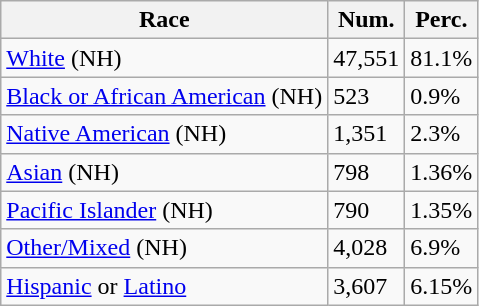<table class="wikitable">
<tr>
<th>Race</th>
<th>Num.</th>
<th>Perc.</th>
</tr>
<tr>
<td><a href='#'>White</a> (NH)</td>
<td>47,551</td>
<td>81.1%</td>
</tr>
<tr>
<td><a href='#'>Black or African American</a> (NH)</td>
<td>523</td>
<td>0.9%</td>
</tr>
<tr>
<td><a href='#'>Native American</a> (NH)</td>
<td>1,351</td>
<td>2.3%</td>
</tr>
<tr>
<td><a href='#'>Asian</a> (NH)</td>
<td>798</td>
<td>1.36%</td>
</tr>
<tr>
<td><a href='#'>Pacific Islander</a> (NH)</td>
<td>790</td>
<td>1.35%</td>
</tr>
<tr>
<td><a href='#'>Other/Mixed</a> (NH)</td>
<td>4,028</td>
<td>6.9%</td>
</tr>
<tr>
<td><a href='#'>Hispanic</a> or <a href='#'>Latino</a></td>
<td>3,607</td>
<td>6.15%</td>
</tr>
</table>
